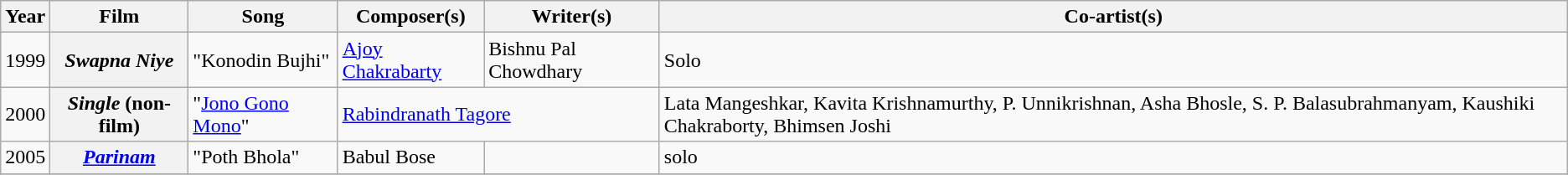<table class="wikitable">
<tr>
<th>Year</th>
<th>Film</th>
<th>Song</th>
<th>Composer(s)</th>
<th>Writer(s)</th>
<th>Co-artist(s)</th>
</tr>
<tr>
<td rowspan="1">1999</td>
<th><em>Swapna Niye</em></th>
<td>"Konodin Bujhi"</td>
<td><a href='#'>Ajoy Chakrabarty</a></td>
<td>Bishnu Pal Chowdhary</td>
<td>Solo</td>
</tr>
<tr>
<td>2000</td>
<th><em>Single</em> (non-film)</th>
<td>"<a href='#'>Jono Gono Mono</a>"</td>
<td colspan=2><a href='#'>Rabindranath Tagore</a></td>
<td>Lata Mangeshkar, Kavita Krishnamurthy, P. Unnikrishnan, Asha Bhosle, S. P. Balasubrahmanyam, Kaushiki Chakraborty, Bhimsen Joshi</td>
</tr>
<tr>
<td>2005</td>
<th><a href='#'><em>Parinam</em></a></th>
<td>"Poth Bhola"</td>
<td>Babul Bose</td>
<td></td>
<td>solo</td>
</tr>
<tr>
</tr>
</table>
